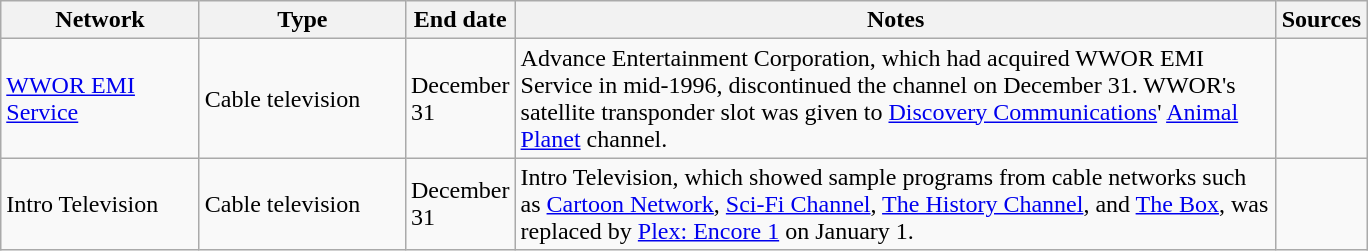<table class="wikitable">
<tr>
<th style="text-align:center; width:125px">Network</th>
<th style="text-align:center; width:130px">Type</th>
<th style="text-align:center; width:60px">End date</th>
<th style="text-align:center; width:500px">Notes</th>
<th style="text-align:center; width:30px">Sources</th>
</tr>
<tr>
<td><a href='#'>WWOR EMI Service</a></td>
<td>Cable television</td>
<td>December 31</td>
<td>Advance Entertainment Corporation, which had acquired WWOR EMI Service in mid-1996, discontinued the channel on December 31. WWOR's satellite transponder slot was given to <a href='#'>Discovery Communications</a>' <a href='#'>Animal Planet</a> channel.</td>
<td></td>
</tr>
<tr>
<td>Intro Television</td>
<td>Cable television</td>
<td>December 31</td>
<td>Intro Television, which showed sample programs from cable networks such as <a href='#'>Cartoon Network</a>, <a href='#'>Sci-Fi Channel</a>, <a href='#'>The History Channel</a>, and <a href='#'>The Box</a>, was replaced by <a href='#'>Plex: Encore 1</a> on January 1.</td>
<td></td>
</tr>
</table>
